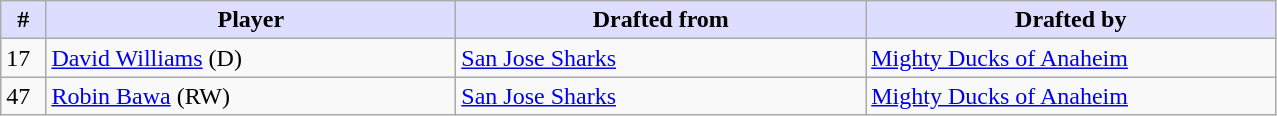<table class="wikitable">
<tr>
<th style="background:#ddf; width:2.75%;">#</th>
<th style="background:#ddf; width:25.0%;">Player</th>
<th style="background:#ddf; width:25.0%;">Drafted from</th>
<th style="background:#ddf; width:25.0%;">Drafted by</th>
</tr>
<tr>
<td>17</td>
<td><a href='#'>David Williams</a> (D)</td>
<td><a href='#'>San Jose Sharks</a></td>
<td><a href='#'>Mighty Ducks of Anaheim</a></td>
</tr>
<tr>
<td>47</td>
<td><a href='#'>Robin Bawa</a> (RW)</td>
<td><a href='#'>San Jose Sharks</a></td>
<td><a href='#'>Mighty Ducks of Anaheim</a></td>
</tr>
</table>
